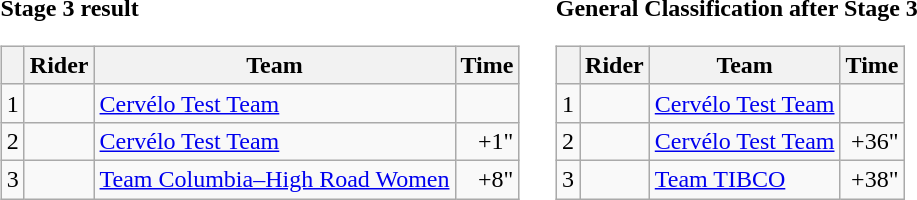<table>
<tr>
<td><strong>Stage 3 result</strong><br><table class=wikitable>
<tr>
<th></th>
<th>Rider</th>
<th>Team</th>
<th>Time</th>
</tr>
<tr>
<td>1</td>
<td></td>
<td><a href='#'>Cervélo Test Team</a></td>
<td align="right"></td>
</tr>
<tr>
<td>2</td>
<td></td>
<td><a href='#'>Cervélo Test Team</a></td>
<td align="right">+1"</td>
</tr>
<tr>
<td>3</td>
<td></td>
<td><a href='#'>Team Columbia–High Road Women</a></td>
<td align=right>+8"</td>
</tr>
</table>
</td>
<td></td>
<td><strong>General Classification after Stage 3</strong><br><table class="wikitable">
<tr>
<th></th>
<th>Rider</th>
<th>Team</th>
<th>Time</th>
</tr>
<tr>
<td>1</td>
<td></td>
<td><a href='#'>Cervélo Test Team</a></td>
<td align="right"></td>
</tr>
<tr>
<td>2</td>
<td></td>
<td><a href='#'>Cervélo Test Team</a></td>
<td align="right">+36"</td>
</tr>
<tr>
<td>3</td>
<td></td>
<td><a href='#'>Team TIBCO</a></td>
<td align=right>+38"</td>
</tr>
</table>
</td>
</tr>
</table>
